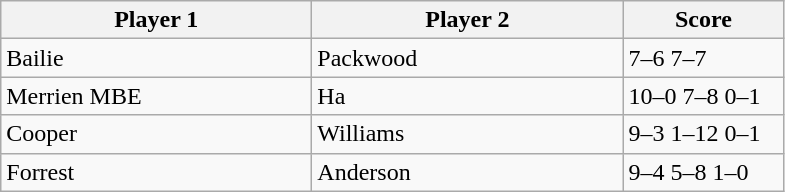<table class="wikitable" style="font-size: 100%">
<tr>
<th width=200>Player 1</th>
<th width=200>Player 2</th>
<th width=100>Score</th>
</tr>
<tr>
<td>Bailie</td>
<td>Packwood</td>
<td>7–6 7–7</td>
</tr>
<tr>
<td>Merrien MBE</td>
<td>Ha</td>
<td>10–0 7–8 0–1</td>
</tr>
<tr>
<td>Cooper</td>
<td>Williams</td>
<td>9–3 1–12 0–1</td>
</tr>
<tr>
<td>Forrest</td>
<td>Anderson</td>
<td>9–4 5–8 1–0</td>
</tr>
</table>
